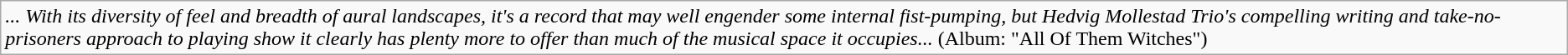<table class="wikitable">
<tr>
<td><em>... With its diversity of feel and breadth of aural landscapes, it's a record that may well engender some internal fist-pumping, but Hedvig Mollestad Trio's compelling writing and take-no-prisoners approach to playing show it clearly has plenty more to offer than much of the musical space it occupies...</em> (Album: "All Of Them Witches")</td>
</tr>
</table>
